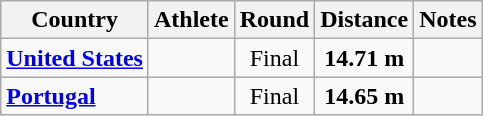<table class="wikitable sortable" style="text-align:center">
<tr>
<th>Country</th>
<th>Athlete</th>
<th>Round</th>
<th>Distance</th>
<th>Notes</th>
</tr>
<tr>
<td align=left><strong><a href='#'>United States</a></strong></td>
<td align=left></td>
<td>Final</td>
<td><strong>14.71 m</strong></td>
<td></td>
</tr>
<tr>
<td align=left><strong><a href='#'>Portugal</a></strong></td>
<td align=left></td>
<td>Final</td>
<td><strong>14.65 m</strong></td>
<td></td>
</tr>
</table>
